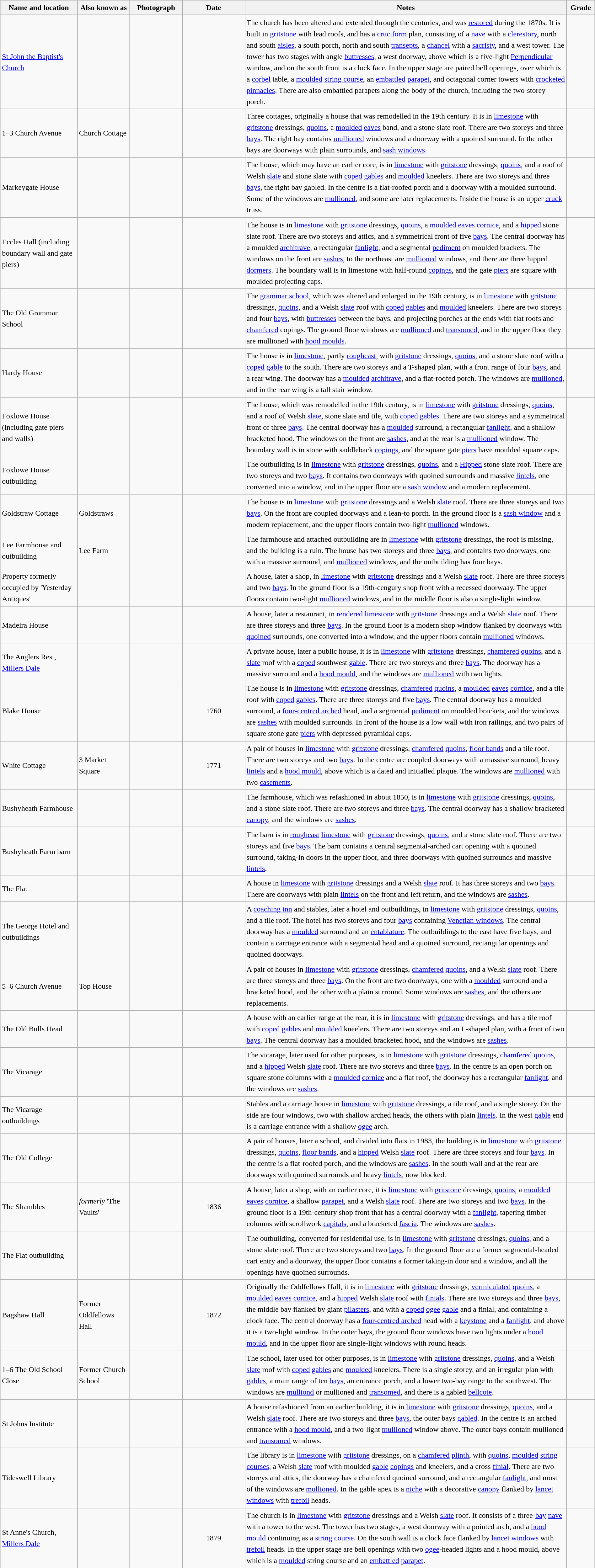<table class="wikitable sortable plainrowheaders" style="width:100%; border:0; text-align:left; line-height:150%;">
<tr>
<th scope="col" style="width:150px">Name and location</th>
<th scope="col" style="width:100px" class="unsortable">Also known as</th>
<th scope="col" style="width:100px" class="unsortable">Photograph</th>
<th scope="col" style="width:120px">Date</th>
<th scope="col" style="width:650px" class="unsortable">Notes</th>
<th scope="col" style="width:50px">Grade</th>
</tr>
<tr>
<td><a href='#'>St John the Baptist's Church</a><br><small></small></td>
<td></td>
<td></td>
<td align="center"></td>
<td>The church has been altered and extended through the centuries, and was <a href='#'>restored</a> during the 1870s. It is built in <a href='#'>gritstone</a> with lead roofs, and has a <a href='#'>cruciform</a> plan, consisting of a <a href='#'>nave</a> with a <a href='#'>clerestory</a>, north and south <a href='#'>aisles</a>, a south porch, north and south <a href='#'>transepts</a>, a <a href='#'>chancel</a> with a <a href='#'>sacristy</a>, and a west tower. The tower has two stages with angle <a href='#'>buttresses</a>, a west doorway, above which is a five-light <a href='#'>Perpendicular</a> window, and on the south front is a clock face. In the upper stage are paired bell openings, over which is a <a href='#'>corbel</a> table, a <a href='#'>moulded</a> <a href='#'>string course</a>, an <a href='#'>embattled</a> <a href='#'>parapet</a>, and octagonal corner towers with <a href='#'>crocketed</a> <a href='#'>pinnacles</a>. There are also embattled parapets along the body of the church, including the two-storey porch.</td>
<td align="center" ></td>
</tr>
<tr>
<td>1–3 Church Avenue<br><small></small></td>
<td>Church Cottage</td>
<td></td>
<td align="center"></td>
<td>Three cottages, originally a house that was remodelled in the 19th century. It is in <a href='#'>limestone</a> with <a href='#'>gritstone</a> dressings, <a href='#'>quoins</a>, a <a href='#'>moulded</a> <a href='#'>eaves</a> band, and a stone slate roof. There are two storeys and three <a href='#'>bays</a>. The right bay contains <a href='#'>mullioned</a> windows and a doorway with a quoined surround. In the other bays are doorways with plain surrounds, and <a href='#'>sash windows</a>.</td>
<td align="center" ></td>
</tr>
<tr>
<td>Markeygate House<br><small></small></td>
<td></td>
<td></td>
<td align="center"></td>
<td>The house, which may have an earlier core, is in <a href='#'>limestone</a> with <a href='#'>gritstone</a> dressings, <a href='#'>quoins</a>, and a roof of Welsh <a href='#'>slate</a> and stone slate with <a href='#'>coped</a> <a href='#'>gables</a> and <a href='#'>moulded</a> kneelers. There are two storeys and three <a href='#'>bays</a>, the right bay gabled. In the centre is a flat-roofed porch and a doorway with a moulded surround. Some of the windows are <a href='#'>mullioned</a>, and some are later replacements. Inside the house is an upper <a href='#'>cruck</a> truss.</td>
<td align="center" ></td>
</tr>
<tr>
<td>Eccles Hall (including boundary wall and gate piers)<br><small></small></td>
<td></td>
<td></td>
<td align="center"></td>
<td>The house is in <a href='#'>limestone</a> with <a href='#'>gritstone</a> dressings, <a href='#'>quoins</a>, a <a href='#'>moulded</a> <a href='#'>eaves</a> <a href='#'>cornice</a>, and a <a href='#'>hipped</a> stone slate roof. There are two storeys and attics, and a symmetrical front of five <a href='#'>bays</a>. The central doorway has a moulded <a href='#'>architrave</a>, a rectangular <a href='#'>fanlight</a>, and a segmental <a href='#'>pediment</a> on moulded brackets. The windows on the front are <a href='#'>sashes</a>, to the northeast are <a href='#'>mullioned</a> windows, and there are three hipped <a href='#'>dormers</a>. The boundary wall is in limestone with half-round <a href='#'>copings</a>, and the gate <a href='#'>piers</a> are square with moulded projecting caps.</td>
<td align="center" ></td>
</tr>
<tr>
<td>The Old Grammar School<br><small></small></td>
<td></td>
<td></td>
<td align="center"></td>
<td>The <a href='#'>grammar school</a>, which was altered and enlarged in the 19th century, is in <a href='#'>limestone</a> with <a href='#'>gritstone</a> dressings, <a href='#'>quoins</a>, and a Welsh <a href='#'>slate</a> roof with <a href='#'>coped</a> <a href='#'>gables</a> and <a href='#'>moulded</a> kneelers. There are two storeys and four <a href='#'>bays</a>, with <a href='#'>buttresses</a> between the bays, and projecting porches at the ends with flat roofs and <a href='#'>chamfered</a> copings. The ground floor windows are <a href='#'>mullioned</a> and <a href='#'>transomed</a>, and in the upper floor they are mullioned with <a href='#'>hood moulds</a>.</td>
<td align="center" ></td>
</tr>
<tr>
<td>Hardy House<br><small></small></td>
<td></td>
<td></td>
<td align="center"></td>
<td>The house is in <a href='#'>limestone</a>, partly <a href='#'>roughcast</a>, with <a href='#'>gritstone</a> dressings, <a href='#'>quoins</a>, and a stone slate roof with a <a href='#'>coped</a> <a href='#'>gable</a> to the south. There are two storeys and a T-shaped plan, with a front range of four <a href='#'>bays</a>, and a rear wing. The doorway has a <a href='#'>moulded</a> <a href='#'>architrave</a>, and a flat-roofed porch. The windows are <a href='#'>mullioned</a>, and in the rear wing is a tall stair window.</td>
<td align="center" ></td>
</tr>
<tr>
<td>Foxlowe House<br>(including gate piers and walls)<br><small></small></td>
<td></td>
<td></td>
<td align="center"></td>
<td>The house, which was remodelled in the 19th century, is in <a href='#'>limestone</a> with <a href='#'>gritstone</a> dressings, <a href='#'>quoins</a>, and a roof of Welsh <a href='#'>slate</a>, stone slate and tile, with <a href='#'>coped</a> <a href='#'>gables</a>. There are two storeys and a symmetrical front of three <a href='#'>bays</a>. The central doorway has a <a href='#'>moulded</a> surround, a rectangular <a href='#'>fanlight</a>, and a shallow bracketed hood. The windows on the front are <a href='#'>sashes</a>, and at the rear is a <a href='#'>mullioned</a> window. The boundary wall is in stone with saddleback <a href='#'>copings</a>, and the square gate <a href='#'>piers</a> have moulded square caps.</td>
<td align="center" ></td>
</tr>
<tr>
<td>Foxlowe House outbuilding<br><small></small></td>
<td></td>
<td></td>
<td align="center"></td>
<td>The outbuilding is in <a href='#'>limestone</a> with <a href='#'>gritstone</a> dressings, <a href='#'>quoins</a>, and a <a href='#'>Hipped</a> stone slate roof. There are two storeys and two <a href='#'>bays</a>. It contains two doorways with quoined surrounds and massive <a href='#'>lintels</a>, one converted into a window, and in the upper floor are a <a href='#'>sash window</a> and a modern replacement.</td>
<td align="center" ></td>
</tr>
<tr>
<td>Goldstraw Cottage<br><small></small></td>
<td>Goldstraws</td>
<td></td>
<td align="center"></td>
<td>The house is in <a href='#'>limestone</a> with <a href='#'>gritstone</a> dressings and a Welsh <a href='#'>slate</a> roof. There are three storeys and two <a href='#'>bays</a>. On the front are coupled doorways and a lean-to porch. In the ground floor is a <a href='#'>sash window</a> and a modern replacement, and the upper floors contain two-light <a href='#'>mullioned</a> windows.</td>
<td align="center" ></td>
</tr>
<tr>
<td>Lee Farmhouse and outbuilding<br><small></small></td>
<td>Lee Farm</td>
<td></td>
<td align="center"></td>
<td>The farmhouse and attached outbuilding are in <a href='#'>limestone</a> with <a href='#'>gritstone</a> dressings, the roof is missing, and the building is a ruin. The house has two storeys and three <a href='#'>bays</a>, and contains two doorways, one with a massive surround, and <a href='#'>mullioned</a> windows, and the outbuilding has four bays.</td>
<td align="center" ></td>
</tr>
<tr>
<td>Property formerly occupied by 'Yesterday Antiques'<br><small></small></td>
<td></td>
<td></td>
<td align="center"></td>
<td>A house, later a shop, in <a href='#'>limestone</a> with <a href='#'>gritstone</a> dressings and a Welsh <a href='#'>slate</a> roof. There are three storeys and two <a href='#'>bays</a>. In the ground floor is a 19th-cengury shop front with a recessed doorwaay. The upper floors contain two-light <a href='#'>mullioned</a> windows, and in the middle floor is also a single-light window.</td>
<td align="center" ></td>
</tr>
<tr>
<td>Madeira House<br><small></small></td>
<td></td>
<td></td>
<td align="center"></td>
<td>A house, later a restaurant, in <a href='#'>rendered</a> <a href='#'>limestone</a> with <a href='#'>gritstone</a> dressings and a Welsh <a href='#'>slate</a> roof. There are three storeys and three <a href='#'>bays</a>. In the ground floor is a modern shop window flanked by doorways with <a href='#'>quoined</a> surrounds, one converted into a window, and the upper floors contain <a href='#'>mullioned</a> windows.</td>
<td align="center" ></td>
</tr>
<tr>
<td>The Anglers Rest, <a href='#'>Millers Dale</a><br><small></small></td>
<td></td>
<td></td>
<td align="center"></td>
<td>A private house, later a public house, it is in <a href='#'>limestone</a> with <a href='#'>gritstone</a> dressings, <a href='#'>chamfered</a> <a href='#'>quoins</a>, and a <a href='#'>slate</a> roof with a <a href='#'>coped</a> southwest <a href='#'>gable</a>. There are two storeys and three <a href='#'>bays</a>. The doorway has a massive surround and a <a href='#'>hood mould</a>, and the windows are <a href='#'>mullioned</a> with two lights.</td>
<td align="center" ></td>
</tr>
<tr>
<td>Blake House<br><small></small></td>
<td></td>
<td></td>
<td align="center">1760</td>
<td>The house is in <a href='#'>limestone</a> with <a href='#'>gritstone</a> dressings, <a href='#'>chamfered</a> <a href='#'>quoins</a>, a <a href='#'>moulded</a> <a href='#'>eaves</a> <a href='#'>cornice</a>, and a tile roof with <a href='#'>coped</a> <a href='#'>gables</a>. There are three storeys and five <a href='#'>bays</a>. The central doorway has a moulded surround, a <a href='#'>four-centred arched</a> head, and a segmental <a href='#'>pediment</a> on moulded brackets, and the windows are <a href='#'>sashes</a> with moulded surrounds. In front of the house is a low wall with iron railings, and two pairs of square stone gate <a href='#'>piers</a> with depressed pyramidal caps.</td>
<td align="center" ></td>
</tr>
<tr>
<td>White Cottage<br><small></small></td>
<td>3 Market Square</td>
<td></td>
<td align="center">1771</td>
<td>A pair of houses in <a href='#'>limestone</a> with <a href='#'>gritstone</a> dressings, <a href='#'>chamfered</a> <a href='#'>quoins</a>, <a href='#'>floor bands</a> and a tile roof. There are two storeys and two <a href='#'>bays</a>. In the centre are coupled doorways with a massive surround, heavy <a href='#'>lintels</a> and a <a href='#'>hood mould</a>, above which is a dated and initialled plaque. The windows are <a href='#'>mullioned</a> with two <a href='#'>casements</a>.</td>
<td align="center" ></td>
</tr>
<tr>
<td>Bushyheath Farmhouse<br><small></small></td>
<td></td>
<td></td>
<td align="center"></td>
<td>The farmhouse, which was refashioned in about 1850, is in <a href='#'>limestone</a> with <a href='#'>gritstone</a> dressings, <a href='#'>quoins</a>, and a stone slate roof. There are two storeys and three <a href='#'>bays</a>. The central doorway has a shallow bracketed <a href='#'>canopy</a>, and the windows are <a href='#'>sashes</a>.</td>
<td align="center" ></td>
</tr>
<tr>
<td>Bushyheath Farm barn<br><small></small></td>
<td></td>
<td></td>
<td align="center"></td>
<td>The barn is in <a href='#'>roughcast</a> <a href='#'>limestone</a> with <a href='#'>gritstone</a> dressings, <a href='#'>quoins</a>, and a stone slate roof. There are two storeys and five <a href='#'>bays</a>.  The barn contains a central segmental-arched cart opening with a quoined surround, taking-in doors in the upper floor, and three doorways with quoined surrounds and massive <a href='#'>lintels</a>.</td>
<td align="center" ></td>
</tr>
<tr>
<td>The Flat<br><small></small></td>
<td></td>
<td></td>
<td align="center"></td>
<td>A house in <a href='#'>limestone</a> with <a href='#'>gritstone</a> dressings and a Welsh <a href='#'>slate</a> roof. It has three storeys and two <a href='#'>bays</a>. There are doorways with plain <a href='#'>lintels</a> on the front and left return, and the windows are <a href='#'>sashes</a>.</td>
<td align="center" ></td>
</tr>
<tr>
<td>The George Hotel and outbuildings<br><small></small></td>
<td></td>
<td></td>
<td align="center"></td>
<td>A <a href='#'>coaching inn</a> and stables, later a hotel and outbuildings, in <a href='#'>limestone</a> with <a href='#'>gritstone</a> dressings, <a href='#'>quoins</a>, and a tile roof. The hotel has two storeys and four <a href='#'>bays</a> containing <a href='#'>Venetian windows</a>. The central doorway has a <a href='#'>moulded</a> surround and an <a href='#'>entablature</a>. The outbuildings to the east have five bays, and contain a carriage entrance with a segmental head and a quoined surround, rectangular openings and quoined doorways.</td>
<td align="center" ></td>
</tr>
<tr>
<td>5–6 Church Avenue<br><small></small></td>
<td>Top House</td>
<td></td>
<td align="center"></td>
<td>A pair of houses in <a href='#'>limestone</a> with <a href='#'>gritstone</a> dressings, <a href='#'>chamfered</a> <a href='#'>quoins</a>, and a Welsh <a href='#'>slate</a> roof. There are three storeys and three <a href='#'>bays</a>. On the front are two doorways, one with a <a href='#'>moulded</a> surround and a bracketed hood, and the other with a plain surround. Some windows are <a href='#'>sashes</a>, and the others are replacements.</td>
<td align="center" ></td>
</tr>
<tr>
<td>The Old Bulls Head<br><small></small></td>
<td></td>
<td></td>
<td align="center"></td>
<td>A house with an earlier range at the rear, it is in <a href='#'>limestone</a> with <a href='#'>gritstone</a> dressings, and has a tile roof with <a href='#'>coped</a> <a href='#'>gables</a> and <a href='#'>moulded</a> kneelers. There are two storeys and an L-shaped plan, with a front of two <a href='#'>bays</a>. The central doorway has a moulded bracketed hood, and the windows are <a href='#'>sashes</a>.</td>
<td align="center" ></td>
</tr>
<tr>
<td>The Vicarage<br><small></small></td>
<td></td>
<td></td>
<td align="center"></td>
<td>The vicarage, later used for other purposes, is in <a href='#'>limestone</a> with <a href='#'>gritstone</a> dressings, <a href='#'>chamfered</a> <a href='#'>quoins</a>, and a <a href='#'>hipped</a> Welsh <a href='#'>slate</a> roof. There are two storeys and three <a href='#'>bays</a>. In the centre is an open porch on square stone columns with a <a href='#'>moulded</a> <a href='#'>cornice</a> and a flat roof, the doorway has a rectangular <a href='#'>fanlight</a>, and the windows are <a href='#'>sashes</a>.</td>
<td align="center" ></td>
</tr>
<tr>
<td>The Vicarage outbuildings<br><small></small></td>
<td></td>
<td></td>
<td align="center"></td>
<td>Stables and a carriage house in <a href='#'>limestone</a> with <a href='#'>gritstone</a> dressings, a tile roof, and a single storey. On the side are four windows, two with shallow arched heads, the others with plain <a href='#'>lintels</a>. In the west <a href='#'>gable</a> end is a carriage entrance with a shallow <a href='#'>ogee</a> arch.</td>
<td align="center" ></td>
</tr>
<tr>
<td>The Old College<br><small></small></td>
<td></td>
<td></td>
<td align="center"></td>
<td>A pair of houses, later a school, and divided into flats in 1983, the building is in <a href='#'>limestone</a> with <a href='#'>gritstone</a> dressings, <a href='#'>quoins</a>, <a href='#'>floor bands</a>, and a <a href='#'>hipped</a> Welsh <a href='#'>slate</a> roof. There are three storeys and four <a href='#'>bays</a>. In the centre is a flat-roofed porch, and the windows are <a href='#'>sashes</a>. In the south wall and at the rear are doorways with quoined surrounds and heavy <a href='#'>lintels</a>, now blocked.</td>
<td align="center" ></td>
</tr>
<tr>
<td>The Shambles<br><small></small></td>
<td><em>formerly</em> 'The Vaults'</td>
<td></td>
<td align="center">1836</td>
<td>A house, later a shop, with an earlier core, it is <a href='#'>limestone</a> with <a href='#'>gritstone</a> dressings, <a href='#'>quoins</a>, a <a href='#'>moulded</a> <a href='#'>eaves</a> <a href='#'>cornice</a>, a shallow <a href='#'>parapet</a>, and a Welsh <a href='#'>slate</a> roof. There are two storeys and two <a href='#'>bays</a>. In the ground floor is a 19th-century shop front that has a central doorway with a <a href='#'>fanlight</a>, tapering timber columns with scrollwork <a href='#'>capitals</a>, and a bracketed <a href='#'>fascia</a>. The windows are <a href='#'>sashes</a>.</td>
<td align="center" ></td>
</tr>
<tr>
<td>The Flat outbuilding<br><small></small></td>
<td></td>
<td></td>
<td align="center"></td>
<td>The outbuilding, converted for residential use, is in <a href='#'>limestone</a> with <a href='#'>gritstone</a> dressings, <a href='#'>quoins</a>, and a stone slate roof. There are two storeys and two <a href='#'>bays</a>. In the ground floor are a former segmental-headed cart entry and a doorway, the upper floor contains a former taking-in door and a window, and all the openings have quoined surrounds.</td>
<td align="center" ></td>
</tr>
<tr>
<td>Bagshaw Hall<br><small></small></td>
<td>Former Oddfellows Hall</td>
<td></td>
<td align="center">1872</td>
<td>Originally the Oddfellows Hall, it is in <a href='#'>limestone</a> with <a href='#'>gritstone</a> dressings, <a href='#'>vermiculated</a> <a href='#'>quoins</a>, a <a href='#'>moulded</a> <a href='#'>eaves</a> <a href='#'>cornice</a>, and a <a href='#'>hipped</a> Welsh <a href='#'>slate</a> roof with <a href='#'>finials</a>. There are two storeys and three <a href='#'>bays</a>, the middle bay flanked by giant <a href='#'>pilasters</a>, and with a <a href='#'>coped</a> <a href='#'>ogee</a> <a href='#'>gable</a> and a finial, and containing a clock face. The central doorway has a <a href='#'>four-centred arched</a> head with a <a href='#'>keystone</a> and a <a href='#'>fanlight</a>, and above it is a two-light window. In the outer bays, the ground floor windows have two lights under a <a href='#'>hood mould</a>, and in the upper floor are single-light windows with round heads.</td>
<td align="center" ></td>
</tr>
<tr>
<td>1–6 The Old School Close<br><small></small></td>
<td>Former Church School</td>
<td></td>
<td align="center"></td>
<td>The school, later used for other purposes, is in <a href='#'>limestone</a> with <a href='#'>gritstone</a> dressings, <a href='#'>quoins</a>, and a Welsh <a href='#'>slate</a> roof with <a href='#'>coped</a> <a href='#'>gables</a> and <a href='#'>moulded</a> kneelers. There is a single storey, and an irregular plan with <a href='#'>gables</a>, a main range of ten <a href='#'>bays</a>, an entrance porch, and a lower two-bay range to the southwest. The windows are <a href='#'>mulliond</a> or mullioned and <a href='#'>transomed</a>, and there is a gabled <a href='#'>bellcote</a>.</td>
<td align="center" ></td>
</tr>
<tr>
<td>St Johns Institute<br><small></small></td>
<td></td>
<td></td>
<td align="center"></td>
<td>A house refashioned from an earlier building, it is in <a href='#'>limestone</a> with <a href='#'>gritstone</a> dressings, <a href='#'>quoins</a>, and a Welsh <a href='#'>slate</a> roof. There are two storeys and three <a href='#'>bays</a>, the outer bays <a href='#'>gabled</a>. In the centre is an arched entrance with a <a href='#'>hood mould</a>, and a two-light <a href='#'>mullioned</a> window above. The outer bays contain mullioned and <a href='#'>transomed</a> windows.</td>
<td align="center" ></td>
</tr>
<tr>
<td>Tideswell Library<br><small></small></td>
<td></td>
<td></td>
<td align="center"></td>
<td>The library is in <a href='#'>limestone</a> with <a href='#'>gritstone</a> dressings, on a <a href='#'>chamfered</a> <a href='#'>plinth</a>, with <a href='#'>quoins</a>, <a href='#'>moulded</a> <a href='#'>string courses</a>, a Welsh <a href='#'>slate</a> roof with moulded <a href='#'>gable</a> <a href='#'>copings</a> and kneelers, and a cross <a href='#'>finial</a>. There are two storeys and attics, the doorway has a chamfered quoined surround, and a rectangular <a href='#'>fanlight</a>, and most of the windows are <a href='#'>mullioned</a>. In the gable apex is a <a href='#'>niche</a> with a decorative <a href='#'>canopy</a> flanked by <a href='#'>lancet windows</a> with <a href='#'>trefoil</a> heads.</td>
<td align="center" ></td>
</tr>
<tr>
<td>St Anne's Church, <a href='#'>Millers Dale</a><br><small></small></td>
<td></td>
<td></td>
<td align="center">1879</td>
<td>The church is in <a href='#'>limestone</a> with <a href='#'>gritstone</a> dressings and a Welsh <a href='#'>slate</a> roof. It consists of a three-<a href='#'>bay</a> <a href='#'>nave</a> with a tower to the west. The tower has two stages, a west doorway with a pointed arch, and a <a href='#'>hood mould</a> continuing as a <a href='#'>string course</a>. On the south wall is a clock face flanked by <a href='#'>lancet windows</a> with <a href='#'>trefoil</a> heads. In the upper stage are bell openings with two <a href='#'>ogee</a>-headed lights and a hood mould, above which is a <a href='#'>moulded</a> string course and an <a href='#'>embattled</a> <a href='#'>parapet</a>.</td>
<td align="center" ></td>
</tr>
<tr>
</tr>
</table>
